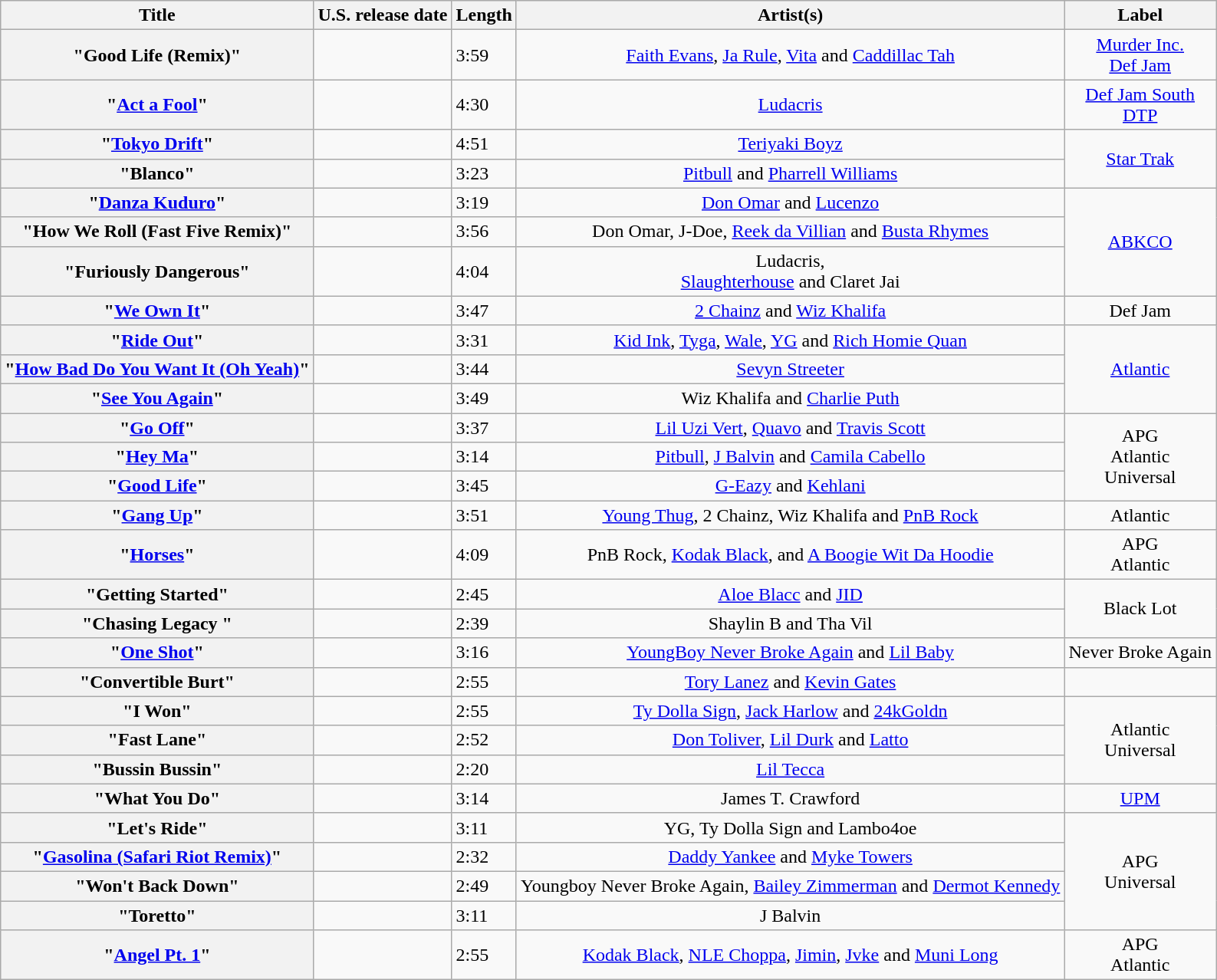<table class="wikitable plainrowheaders" style="text-align:center;">
<tr>
<th scope="col">Title</th>
<th scope="col">U.S. release date</th>
<th scope="col">Length</th>
<th scope="col">Artist(s)</th>
<th scope="col">Label</th>
</tr>
<tr>
<th scope="row">"Good Life (Remix)"</th>
<td style="text-align:left"></td>
<td style="text-align:left">3:59</td>
<td><a href='#'>Faith Evans</a>, <a href='#'>Ja Rule</a>, <a href='#'>Vita</a> and <a href='#'>Caddillac Tah</a></td>
<td><a href='#'>Murder Inc.</a><br><a href='#'>Def Jam</a></td>
</tr>
<tr>
<th scope="row">"<a href='#'>Act a Fool</a>"</th>
<td style="text-align:left"></td>
<td style="text-align:left">4:30</td>
<td><a href='#'>Ludacris</a></td>
<td><a href='#'>Def Jam South</a> <br><a href='#'>DTP</a></td>
</tr>
<tr>
<th scope="row">"<a href='#'>Tokyo Drift</a>"</th>
<td style="text-align:left"></td>
<td style="text-align:left">4:51</td>
<td><a href='#'>Teriyaki Boyz</a></td>
<td rowspan="2"><a href='#'>Star Trak</a></td>
</tr>
<tr>
<th scope="row">"Blanco"</th>
<td style="text-align:left"></td>
<td style="text-align:left">3:23</td>
<td><a href='#'>Pitbull</a> and <a href='#'>Pharrell Williams</a></td>
</tr>
<tr>
<th scope="row">"<a href='#'>Danza Kuduro</a>"</th>
<td style="text-align:left"></td>
<td style="text-align:left">3:19</td>
<td><a href='#'>Don Omar</a> and <a href='#'>Lucenzo</a></td>
<td rowspan="3"><a href='#'>ABKCO</a></td>
</tr>
<tr>
<th scope="row">"How We Roll (Fast Five Remix)"</th>
<td style="text-align:left"></td>
<td style="text-align:left">3:56</td>
<td>Don Omar, J-Doe, <a href='#'>Reek da Villian</a> and <a href='#'>Busta Rhymes</a></td>
</tr>
<tr>
<th scope="row">"Furiously Dangerous"</th>
<td style="text-align:left"></td>
<td style="text-align:left">4:04</td>
<td>Ludacris, <br> <a href='#'>Slaughterhouse</a> and Claret Jai</td>
</tr>
<tr>
<th scope="row">"<a href='#'>We Own It</a>"</th>
<td style="text-align:left"></td>
<td style="text-align:left">3:47</td>
<td><a href='#'>2 Chainz</a> and <a href='#'>Wiz Khalifa</a></td>
<td>Def Jam</td>
</tr>
<tr>
<th scope="row">"<a href='#'>Ride Out</a>"</th>
<td style="text-align:left"></td>
<td style="text-align:left">3:31</td>
<td><a href='#'>Kid Ink</a>, <a href='#'>Tyga</a>, <a href='#'>Wale</a>, <a href='#'>YG</a> and <a href='#'>Rich Homie Quan</a></td>
<td rowspan="3"><a href='#'>Atlantic</a></td>
</tr>
<tr>
<th scope="row">"<a href='#'>How Bad Do You Want It (Oh Yeah)</a>"</th>
<td style="text-align:left"></td>
<td style="text-align:left">3:44</td>
<td><a href='#'>Sevyn Streeter</a></td>
</tr>
<tr>
<th scope="row">"<a href='#'>See You Again</a>"</th>
<td style="text-align:left"></td>
<td style="text-align:left">3:49</td>
<td>Wiz Khalifa and <a href='#'>Charlie Puth</a></td>
</tr>
<tr>
<th scope="row">"<a href='#'>Go Off</a>"</th>
<td style="text-align:left"></td>
<td style="text-align:left">3:37</td>
<td><a href='#'>Lil Uzi Vert</a>, <a href='#'>Quavo</a> and <a href='#'>Travis Scott</a></td>
<td rowspan="3">APG <br>Atlantic <br>Universal</td>
</tr>
<tr>
<th scope="row">"<a href='#'>Hey Ma</a>"</th>
<td style="text-align:left"></td>
<td style="text-align:left">3:14</td>
<td><a href='#'>Pitbull</a>, <a href='#'>J Balvin</a> and <a href='#'>Camila Cabello</a></td>
</tr>
<tr>
<th scope="row">"<a href='#'>Good Life</a>"</th>
<td style="text-align:left"></td>
<td style="text-align:left">3:45</td>
<td><a href='#'>G-Eazy</a> and <a href='#'>Kehlani</a></td>
</tr>
<tr>
<th scope="row">"<a href='#'>Gang Up</a>"</th>
<td style="text-align:left"></td>
<td style="text-align:left">3:51</td>
<td><a href='#'>Young Thug</a>, 2 Chainz, Wiz Khalifa and <a href='#'>PnB Rock</a></td>
<td>Atlantic</td>
</tr>
<tr>
<th scope="row">"<a href='#'>Horses</a>"</th>
<td style="text-align:left"></td>
<td style="text-align:left">4:09</td>
<td>PnB Rock, <a href='#'>Kodak Black</a>, and <a href='#'>A Boogie Wit Da Hoodie</a></td>
<td>APG <br>Atlantic</td>
</tr>
<tr>
<th scope="row">"Getting Started"</th>
<td style="text-align:left"></td>
<td style="text-align:left">2:45</td>
<td><a href='#'>Aloe Blacc</a> and <a href='#'>JID</a></td>
<td rowspan="2">Black Lot</td>
</tr>
<tr>
<th scope="row">"Chasing Legacy "</th>
<td style="text-align:left"></td>
<td style="text-align:left">2:39</td>
<td>Shaylin B and Tha Vil</td>
</tr>
<tr>
<th scope="row">"<a href='#'>One Shot</a>"</th>
<td style="text-align:left"></td>
<td style="text-align:left">3:16</td>
<td><a href='#'>YoungBoy Never Broke Again</a> and <a href='#'>Lil Baby</a></td>
<td>Never Broke Again</td>
</tr>
<tr>
<th scope="row">"Convertible Burt"</th>
<td style="text-align:left"></td>
<td style="text-align:left">2:55</td>
<td><a href='#'>Tory Lanez</a> and <a href='#'>Kevin Gates</a></td>
<td></td>
</tr>
<tr>
<th scope="row">"I Won"</th>
<td style="text-align:left"></td>
<td style="text-align:left">2:55</td>
<td><a href='#'>Ty Dolla Sign</a>, <a href='#'>Jack Harlow</a> and <a href='#'>24kGoldn</a></td>
<td rowspan="3">Atlantic <br>Universal</td>
</tr>
<tr>
<th scope="row">"Fast Lane"</th>
<td style="text-align:left"></td>
<td style="text-align:left">2:52</td>
<td><a href='#'>Don Toliver</a>, <a href='#'>Lil Durk</a> and <a href='#'>Latto</a></td>
</tr>
<tr>
<th scope="row">"Bussin Bussin"</th>
<td style="text-align:left"></td>
<td style="text-align:left">2:20</td>
<td><a href='#'>Lil Tecca</a></td>
</tr>
<tr>
<th scope="row">"What You Do"</th>
<td style="text-align:left"></td>
<td style="text-align:left">3:14</td>
<td>James T. Crawford</td>
<td><a href='#'>UPM</a></td>
</tr>
<tr>
<th scope="row">"Let's Ride"</th>
<td style="text-align:left"></td>
<td style="text-align:left">3:11</td>
<td>YG, Ty Dolla Sign and Lambo4oe</td>
<td rowspan="4">APG<br>Universal</td>
</tr>
<tr>
<th scope="row">"<a href='#'>Gasolina (Safari Riot Remix)</a>"</th>
<td style="text-align:left"></td>
<td style="text-align:left">2:32</td>
<td><a href='#'>Daddy Yankee</a> and <a href='#'>Myke Towers</a></td>
</tr>
<tr>
<th scope="row">"Won't Back Down"</th>
<td style="text-align:left"></td>
<td style="text-align:left">2:49</td>
<td>Youngboy Never Broke Again, <a href='#'>Bailey Zimmerman</a> and <a href='#'>Dermot Kennedy</a></td>
</tr>
<tr>
<th scope="row">"Toretto"</th>
<td style="text-align:left"></td>
<td style="text-align:left">3:11</td>
<td>J Balvin</td>
</tr>
<tr>
<th scope="row">"<a href='#'>Angel Pt. 1</a>"</th>
<td style="text-align:left"></td>
<td style="text-align:left">2:55</td>
<td><a href='#'>Kodak Black</a>, <a href='#'>NLE Choppa</a>, <a href='#'>Jimin</a>, <a href='#'>Jvke</a> and <a href='#'>Muni Long</a></td>
<td>APG<br>Atlantic</td>
</tr>
</table>
